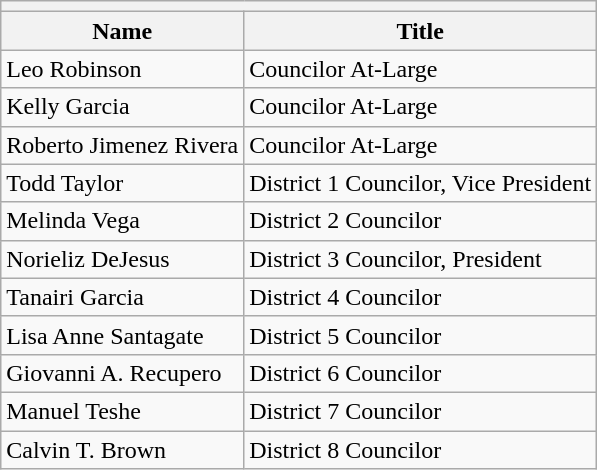<table class="wikitable">
<tr>
<th colspan="4"></th>
</tr>
<tr>
<th><strong>Name</strong></th>
<th>Title</th>
</tr>
<tr>
<td>Leo Robinson</td>
<td>Councilor At-Large</td>
</tr>
<tr>
<td>Kelly Garcia</td>
<td>Councilor At-Large</td>
</tr>
<tr>
<td>Roberto Jimenez Rivera</td>
<td>Councilor At-Large</td>
</tr>
<tr>
<td>Todd Taylor</td>
<td>District 1 Councilor, Vice President</td>
</tr>
<tr>
<td>Melinda Vega</td>
<td>District 2 Councilor</td>
</tr>
<tr>
<td>Norieliz DeJesus</td>
<td>District 3 Councilor, President</td>
</tr>
<tr>
<td>Tanairi Garcia</td>
<td>District 4 Councilor</td>
</tr>
<tr>
<td>Lisa Anne Santagate</td>
<td>District 5 Councilor</td>
</tr>
<tr>
<td>Giovanni A. Recupero</td>
<td>District 6 Councilor</td>
</tr>
<tr>
<td>Manuel Teshe</td>
<td>District 7 Councilor</td>
</tr>
<tr>
<td>Calvin T. Brown</td>
<td>District 8 Councilor</td>
</tr>
</table>
